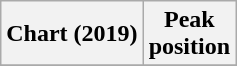<table class="wikitable">
<tr>
<th scope="col">Chart (2019)</th>
<th scope="col">Peak<br>position</th>
</tr>
<tr>
</tr>
</table>
